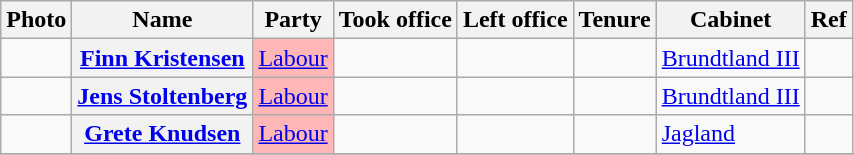<table class="wikitable plainrowheaders sortable">
<tr>
<th scope=col class=unsortable>Photo</th>
<th scope=col>Name</th>
<th scope=col>Party</th>
<th scope=col>Took office</th>
<th scope=col>Left office</th>
<th scope=col>Tenure</th>
<th scope=col>Cabinet</th>
<th scope=col class=unsortable>Ref</th>
</tr>
<tr>
<td align=center></td>
<th scope=row><a href='#'>Finn Kristensen</a></th>
<td style="background:#FFB6B6"><a href='#'>Labour</a></td>
<td></td>
<td></td>
<td></td>
<td><a href='#'>Brundtland III</a></td>
<td align=center></td>
</tr>
<tr>
<td align=center></td>
<th scope=row><a href='#'>Jens Stoltenberg</a></th>
<td style="background:#FFB6B6"><a href='#'>Labour</a></td>
<td></td>
<td></td>
<td></td>
<td><a href='#'>Brundtland III</a></td>
<td align=center></td>
</tr>
<tr>
<td align=center></td>
<th scope=row><a href='#'>Grete Knudsen</a></th>
<td style="background:#FFB6B6"><a href='#'>Labour</a></td>
<td></td>
<td></td>
<td></td>
<td><a href='#'>Jagland</a></td>
<td align=center></td>
</tr>
<tr>
</tr>
</table>
